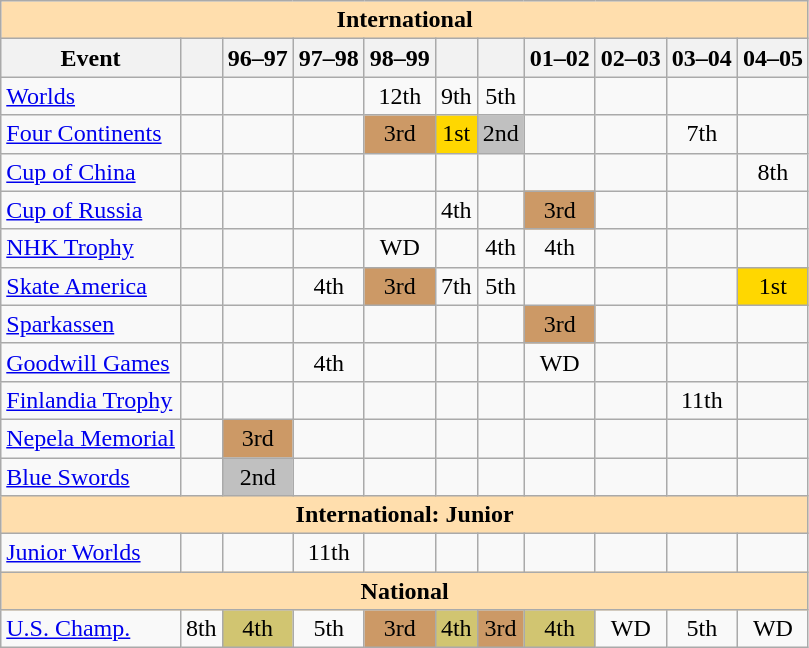<table class="wikitable" style="text-align:center">
<tr>
<th style="background-color: #ffdead; " colspan=11 align=center>International</th>
</tr>
<tr>
<th>Event</th>
<th></th>
<th>96–97</th>
<th>97–98</th>
<th>98–99</th>
<th></th>
<th></th>
<th>01–02</th>
<th>02–03</th>
<th>03–04</th>
<th>04–05</th>
</tr>
<tr>
<td align=left><a href='#'>Worlds</a></td>
<td></td>
<td></td>
<td></td>
<td>12th</td>
<td>9th</td>
<td>5th</td>
<td></td>
<td></td>
<td></td>
<td></td>
</tr>
<tr>
<td align=left><a href='#'>Four Continents</a></td>
<td></td>
<td></td>
<td></td>
<td bgcolor=cc9966>3rd</td>
<td bgcolor=gold>1st</td>
<td bgcolor=silver>2nd</td>
<td></td>
<td></td>
<td>7th</td>
<td></td>
</tr>
<tr>
<td align=left> <a href='#'>Cup of China</a></td>
<td></td>
<td></td>
<td></td>
<td></td>
<td></td>
<td></td>
<td></td>
<td></td>
<td></td>
<td>8th</td>
</tr>
<tr>
<td align=left> <a href='#'>Cup of Russia</a></td>
<td></td>
<td></td>
<td></td>
<td></td>
<td>4th</td>
<td></td>
<td bgcolor=cc9966>3rd</td>
<td></td>
<td></td>
<td></td>
</tr>
<tr>
<td align=left> <a href='#'>NHK Trophy</a></td>
<td></td>
<td></td>
<td></td>
<td>WD</td>
<td></td>
<td>4th</td>
<td>4th</td>
<td></td>
<td></td>
<td></td>
</tr>
<tr>
<td align=left> <a href='#'>Skate America</a></td>
<td></td>
<td></td>
<td>4th</td>
<td bgcolor=cc9966>3rd</td>
<td>7th</td>
<td>5th</td>
<td></td>
<td></td>
<td></td>
<td bgcolor=gold>1st</td>
</tr>
<tr>
<td align=left> <a href='#'>Sparkassen</a></td>
<td></td>
<td></td>
<td></td>
<td></td>
<td></td>
<td></td>
<td bgcolor=cc9966>3rd</td>
<td></td>
<td></td>
<td></td>
</tr>
<tr>
<td align=left><a href='#'>Goodwill Games</a></td>
<td></td>
<td></td>
<td>4th</td>
<td></td>
<td></td>
<td></td>
<td>WD</td>
<td></td>
<td></td>
<td></td>
</tr>
<tr>
<td align=left><a href='#'>Finlandia Trophy</a></td>
<td></td>
<td></td>
<td></td>
<td></td>
<td></td>
<td></td>
<td></td>
<td></td>
<td>11th</td>
<td></td>
</tr>
<tr>
<td align=left><a href='#'>Nepela Memorial</a></td>
<td></td>
<td bgcolor=cc9966>3rd</td>
<td></td>
<td></td>
<td></td>
<td></td>
<td></td>
<td></td>
<td></td>
<td></td>
</tr>
<tr>
<td align=left><a href='#'>Blue Swords</a></td>
<td></td>
<td bgcolor=silver>2nd</td>
<td></td>
<td></td>
<td></td>
<td></td>
<td></td>
<td></td>
<td></td>
<td></td>
</tr>
<tr>
<th style="background-color: #ffdead; " colspan=11 align=center>International: Junior</th>
</tr>
<tr>
<td align=left><a href='#'>Junior Worlds</a></td>
<td></td>
<td></td>
<td>11th</td>
<td></td>
<td></td>
<td></td>
<td></td>
<td></td>
<td></td>
<td></td>
</tr>
<tr>
<th style="background-color: #ffdead; " colspan=11 align=center>National</th>
</tr>
<tr>
<td align=left><a href='#'>U.S. Champ.</a></td>
<td>8th</td>
<td bgcolor=d1c571>4th</td>
<td>5th</td>
<td bgcolor=cc9966>3rd</td>
<td bgcolor=d1c571>4th</td>
<td bgcolor=cc9966>3rd</td>
<td bgcolor=d1c571>4th</td>
<td>WD</td>
<td>5th</td>
<td>WD</td>
</tr>
</table>
